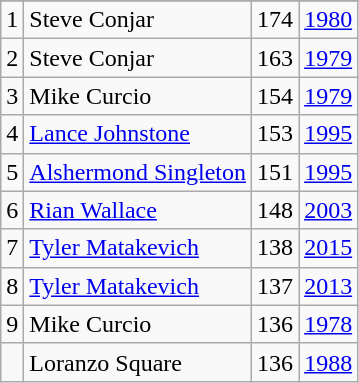<table class="wikitable">
<tr>
</tr>
<tr>
<td>1</td>
<td>Steve Conjar</td>
<td>174</td>
<td><a href='#'>1980</a></td>
</tr>
<tr>
<td>2</td>
<td>Steve Conjar</td>
<td>163</td>
<td><a href='#'>1979</a></td>
</tr>
<tr>
<td>3</td>
<td>Mike Curcio</td>
<td>154</td>
<td><a href='#'>1979</a></td>
</tr>
<tr>
<td>4</td>
<td><a href='#'>Lance Johnstone</a></td>
<td>153</td>
<td><a href='#'>1995</a></td>
</tr>
<tr>
<td>5</td>
<td><a href='#'>Alshermond Singleton</a></td>
<td>151</td>
<td><a href='#'>1995</a></td>
</tr>
<tr>
<td>6</td>
<td><a href='#'>Rian Wallace</a></td>
<td>148</td>
<td><a href='#'>2003</a></td>
</tr>
<tr>
<td>7</td>
<td><a href='#'>Tyler Matakevich</a></td>
<td>138</td>
<td><a href='#'>2015</a></td>
</tr>
<tr>
<td>8</td>
<td><a href='#'>Tyler Matakevich</a></td>
<td>137</td>
<td><a href='#'>2013</a></td>
</tr>
<tr>
<td>9</td>
<td>Mike Curcio</td>
<td>136</td>
<td><a href='#'>1978</a></td>
</tr>
<tr>
<td></td>
<td>Loranzo Square</td>
<td>136</td>
<td><a href='#'>1988</a></td>
</tr>
</table>
